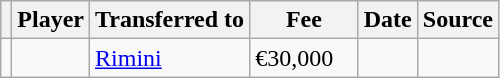<table class="wikitable plainrowheaders sortable">
<tr>
<th></th>
<th scope="col">Player</th>
<th>Transferred to</th>
<th style="width: 65px;">Fee</th>
<th scope="col">Date</th>
<th scope="col">Source</th>
</tr>
<tr>
<td align="center"></td>
<td></td>
<td> <a href='#'>Rimini</a></td>
<td>€30,000</td>
<td></td>
<td></td>
</tr>
</table>
